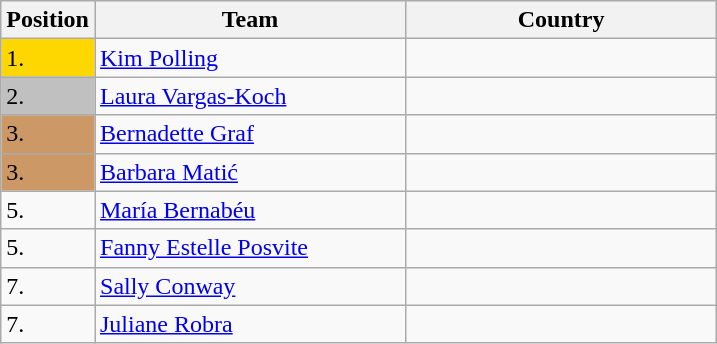<table class=wikitable>
<tr>
<th width=10>Position</th>
<th width=200>Team</th>
<th width=200>Country</th>
</tr>
<tr>
<td bgcolor=gold>1.</td>
<td><a href='#'>Kim Polling</a></td>
<td></td>
</tr>
<tr>
<td bgcolor="silver">2.</td>
<td><a href='#'>Laura Vargas-Koch</a></td>
<td></td>
</tr>
<tr>
<td bgcolor="CC9966">3.</td>
<td><a href='#'>Bernadette Graf</a></td>
<td></td>
</tr>
<tr>
<td bgcolor="CC9966">3.</td>
<td><a href='#'>Barbara Matić</a></td>
<td></td>
</tr>
<tr>
<td>5.</td>
<td><a href='#'>María Bernabéu</a></td>
<td></td>
</tr>
<tr>
<td>5.</td>
<td><a href='#'>Fanny Estelle Posvite</a></td>
<td></td>
</tr>
<tr>
<td>7.</td>
<td><a href='#'>Sally Conway</a></td>
<td></td>
</tr>
<tr>
<td>7.</td>
<td><a href='#'>Juliane Robra</a></td>
<td></td>
</tr>
</table>
